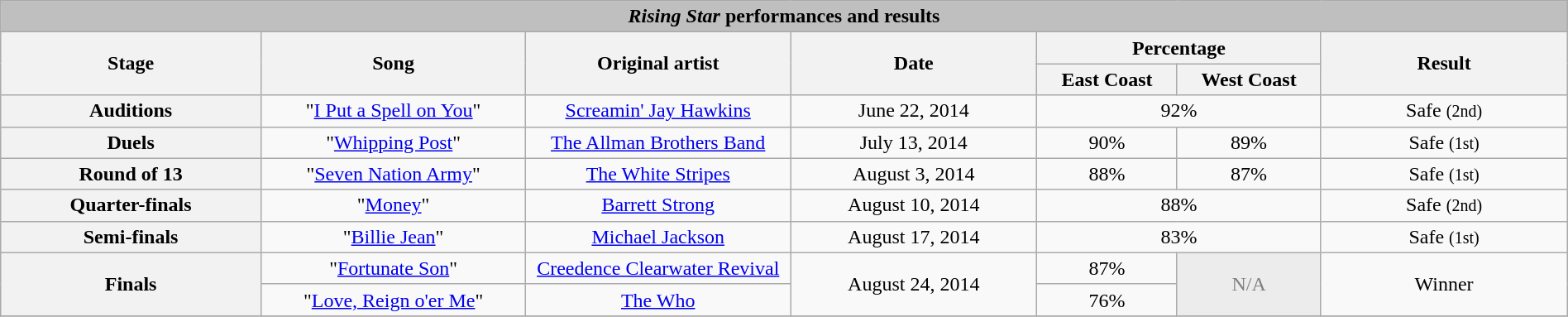<table class="wikitable collapsible" style="width:100%; margin:1em auto 1em auto; text-align:center;">
<tr>
<th colspan="7" style="background:#BFBFBF;"><em>Rising Star</em> performances and results</th>
</tr>
<tr>
<th scope="col" rowspan="2" style="width:05%;">Stage</th>
<th scope="col" rowspan="2" style="width:05%;">Song</th>
<th scope="col" rowspan="2" style="width:05%;">Original artist</th>
<th scope="col" rowspan="2" style="width:05%;">Date</th>
<th scope="col" colspan="2" style="width:05%;">Percentage</th>
<th scope="col" rowspan="2" style="width:05%;">Result</th>
</tr>
<tr>
<th>East Coast</th>
<th>West Coast</th>
</tr>
<tr>
<th scope="row">Auditions</th>
<td>"<a href='#'>I Put a Spell on You</a>"</td>
<td><a href='#'>Screamin' Jay Hawkins</a></td>
<td>June 22, 2014</td>
<td colspan="2">92%</td>
<td>Safe <small>(2nd)</small></td>
</tr>
<tr>
<th scope="row">Duels</th>
<td>"<a href='#'>Whipping Post</a>"</td>
<td><a href='#'>The Allman Brothers Band</a></td>
<td>July 13, 2014</td>
<td>90%</td>
<td>89%</td>
<td>Safe <small>(1st)</small></td>
</tr>
<tr>
<th scope="row">Round of 13</th>
<td>"<a href='#'>Seven Nation Army</a>"</td>
<td><a href='#'>The White Stripes</a></td>
<td>August 3, 2014</td>
<td>88%</td>
<td>87%</td>
<td>Safe <small>(1st)</small></td>
</tr>
<tr>
<th scope="row">Quarter-finals</th>
<td>"<a href='#'>Money</a>"</td>
<td><a href='#'>Barrett Strong</a></td>
<td>August 10, 2014</td>
<td colspan="2">88%</td>
<td>Safe <small>(2nd)</small></td>
</tr>
<tr>
<th scope="row">Semi-finals</th>
<td>"<a href='#'>Billie Jean</a>"</td>
<td><a href='#'>Michael Jackson</a></td>
<td>August 17, 2014</td>
<td colspan="2">83%</td>
<td>Safe <small>(1st)</small></td>
</tr>
<tr>
<th scope="row" rowspan="2">Finals</th>
<td>"<a href='#'>Fortunate Son</a>"</td>
<td><a href='#'>Creedence Clearwater Revival</a></td>
<td rowspan="2">August 24, 2014</td>
<td>87%</td>
<td rowspan="2" style="background: #ececec; color: grey; vertical-align: middle; text-align: center; " class="table-na">N/A</td>
<td rowspan="2">Winner</td>
</tr>
<tr>
<td>"<a href='#'>Love, Reign o'er Me</a>"</td>
<td><a href='#'>The Who</a></td>
<td>76%</td>
</tr>
<tr>
</tr>
</table>
